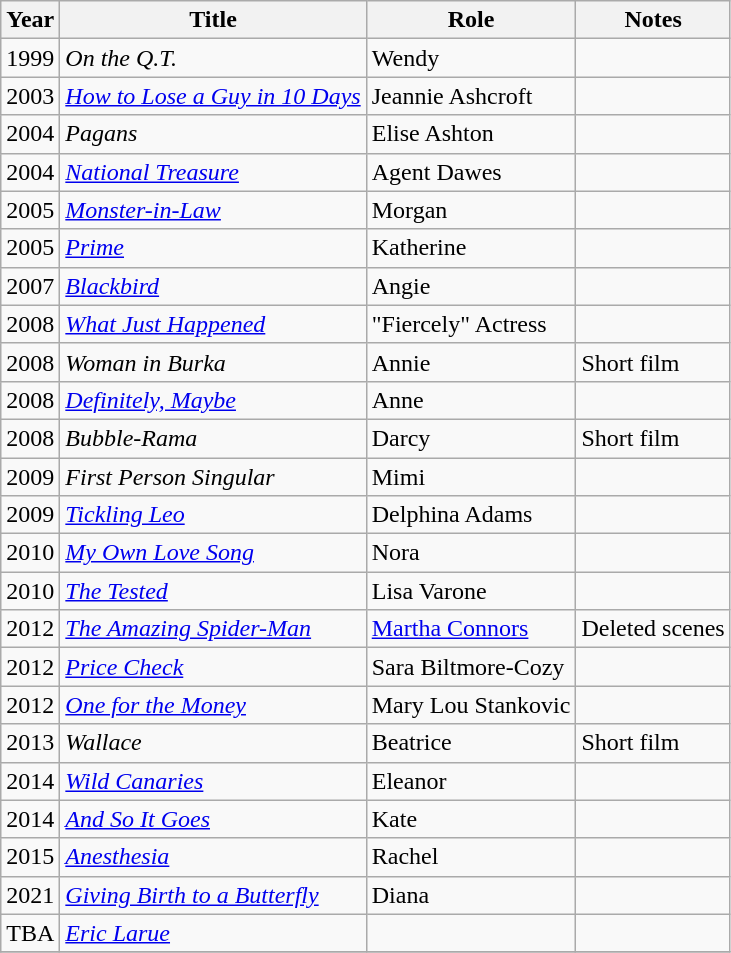<table class="wikitable sortable">
<tr>
<th>Year</th>
<th>Title</th>
<th>Role</th>
<th class="unsortable">Notes</th>
</tr>
<tr>
<td>1999</td>
<td><em>On the Q.T.</em></td>
<td>Wendy</td>
<td></td>
</tr>
<tr>
<td>2003</td>
<td><em><a href='#'>How to Lose a Guy in 10 Days</a></em></td>
<td>Jeannie Ashcroft</td>
<td></td>
</tr>
<tr>
<td>2004</td>
<td><em>Pagans</em></td>
<td>Elise Ashton</td>
<td></td>
</tr>
<tr>
<td>2004</td>
<td><em><a href='#'>National Treasure</a></em></td>
<td>Agent Dawes</td>
<td></td>
</tr>
<tr>
<td>2005</td>
<td><em><a href='#'>Monster-in-Law</a></em></td>
<td>Morgan</td>
<td></td>
</tr>
<tr>
<td>2005</td>
<td><em><a href='#'>Prime</a></em></td>
<td>Katherine</td>
<td></td>
</tr>
<tr>
<td>2007</td>
<td><em><a href='#'>Blackbird</a></em></td>
<td>Angie</td>
<td></td>
</tr>
<tr>
<td>2008</td>
<td><em><a href='#'>What Just Happened</a></em></td>
<td>"Fiercely" Actress</td>
<td></td>
</tr>
<tr>
<td>2008</td>
<td><em>Woman in Burka</em></td>
<td>Annie</td>
<td>Short film</td>
</tr>
<tr>
<td>2008</td>
<td><em><a href='#'>Definitely, Maybe</a></em></td>
<td>Anne</td>
<td></td>
</tr>
<tr>
<td>2008</td>
<td><em>Bubble-Rama</em></td>
<td>Darcy</td>
<td>Short film</td>
</tr>
<tr>
<td>2009</td>
<td><em>First Person Singular</em></td>
<td>Mimi</td>
<td></td>
</tr>
<tr>
<td>2009</td>
<td><em><a href='#'>Tickling Leo</a></em></td>
<td>Delphina Adams</td>
<td></td>
</tr>
<tr>
<td>2010</td>
<td><em><a href='#'>My Own Love Song</a></em></td>
<td>Nora</td>
<td></td>
</tr>
<tr>
<td>2010</td>
<td><em><a href='#'>The Tested</a></em></td>
<td>Lisa Varone</td>
<td></td>
</tr>
<tr>
<td>2012</td>
<td><em><a href='#'>The Amazing Spider-Man</a></em></td>
<td><a href='#'>Martha Connors</a></td>
<td>Deleted scenes</td>
</tr>
<tr>
<td>2012</td>
<td><em><a href='#'>Price Check</a></em></td>
<td>Sara Biltmore-Cozy</td>
<td></td>
</tr>
<tr>
<td>2012</td>
<td><em><a href='#'>One for the Money</a></em></td>
<td>Mary Lou Stankovic</td>
<td></td>
</tr>
<tr>
<td>2013</td>
<td><em>Wallace</em></td>
<td>Beatrice</td>
<td>Short film</td>
</tr>
<tr>
<td>2014</td>
<td><em><a href='#'>Wild Canaries</a></em></td>
<td>Eleanor</td>
<td></td>
</tr>
<tr>
<td>2014</td>
<td><em><a href='#'>And So It Goes</a></em></td>
<td>Kate</td>
<td></td>
</tr>
<tr>
<td>2015</td>
<td><em><a href='#'>Anesthesia</a></em></td>
<td>Rachel</td>
<td></td>
</tr>
<tr>
<td>2021</td>
<td><em><a href='#'>Giving Birth to a Butterfly</a></em></td>
<td>Diana</td>
<td></td>
</tr>
<tr>
<td>TBA</td>
<td><em><a href='#'>Eric Larue</a></em></td>
<td></td>
<td></td>
</tr>
<tr>
</tr>
</table>
